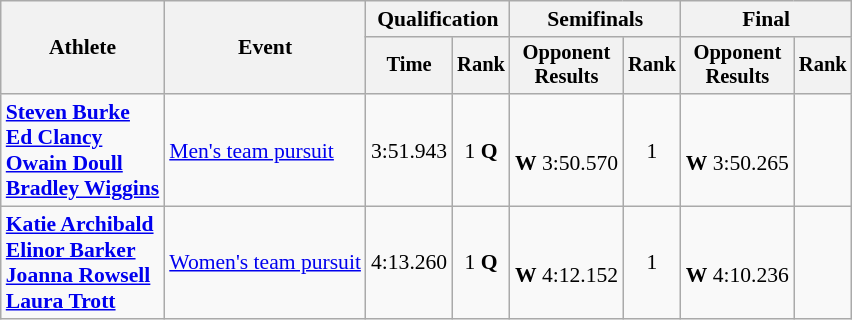<table class="wikitable" style="font-size:90%">
<tr>
<th rowspan=2>Athlete</th>
<th rowspan=2>Event</th>
<th colspan=2>Qualification</th>
<th colspan=2>Semifinals</th>
<th colspan=2>Final</th>
</tr>
<tr style="font-size:95%">
<th>Time</th>
<th>Rank</th>
<th>Opponent<br>Results</th>
<th>Rank</th>
<th>Opponent<br>Results</th>
<th>Rank</th>
</tr>
<tr align=center>
<td align=left><strong><a href='#'>Steven Burke</a><br><a href='#'>Ed Clancy</a><br><a href='#'>Owain Doull</a><br><a href='#'>Bradley Wiggins</a></strong></td>
<td align=left><a href='#'>Men's team pursuit</a></td>
<td>3:51.943</td>
<td>1 <strong>Q</strong></td>
<td><br><strong>W</strong> 3:50.570 </td>
<td>1</td>
<td><br><strong>W</strong> 3:50.265 </td>
<td></td>
</tr>
<tr align=center>
<td align=left><strong><a href='#'>Katie Archibald</a></strong><br><strong><a href='#'>Elinor Barker</a></strong><br><strong><a href='#'>Joanna Rowsell</a></strong><br><strong><a href='#'>Laura Trott</a></strong></td>
<td align=left><a href='#'>Women's team pursuit</a></td>
<td>4:13.260  </td>
<td>1 <strong>Q</strong></td>
<td><br> <strong>W</strong> 4:12.152 </td>
<td>1</td>
<td><br><strong>W</strong> 4:10.236 </td>
<td></td>
</tr>
</table>
